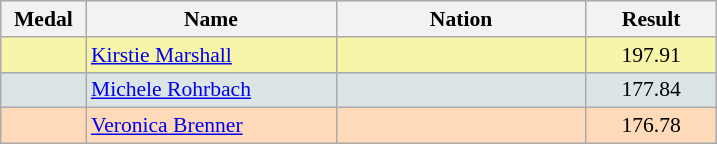<table class=wikitable style="border:1px solid #AAAAAA;font-size:90%">
<tr bgcolor="#E4E4E4">
<th width=50>Medal</th>
<th width=160>Name</th>
<th width=160>Nation</th>
<th width=80>Result</th>
</tr>
<tr bgcolor="#F7F6A8">
<td align="center"></td>
<td><a href='#'>Kirstie Marshall</a></td>
<td></td>
<td align="center">197.91</td>
</tr>
<tr bgcolor="#DCE5E5">
<td align="center"></td>
<td><a href='#'>Michele Rohrbach</a></td>
<td></td>
<td align="center">177.84</td>
</tr>
<tr bgcolor="#FFDAB9">
<td align="center"></td>
<td><a href='#'>Veronica Brenner</a></td>
<td></td>
<td align="center">176.78</td>
</tr>
</table>
